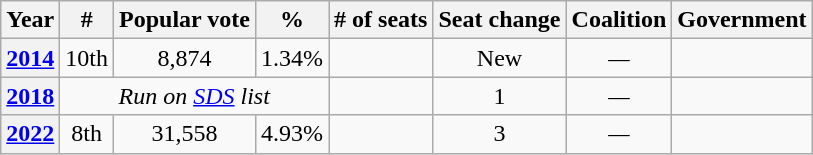<table class="wikitable" style="text-align:center">
<tr>
<th>Year</th>
<th>#</th>
<th>Popular vote</th>
<th>%</th>
<th># of seats</th>
<th>Seat change</th>
<th>Coalition</th>
<th>Government</th>
</tr>
<tr>
<th><a href='#'>2014</a></th>
<td>10th</td>
<td>8,874</td>
<td>1.34%</td>
<td></td>
<td>New</td>
<td><em>—</em></td>
<td></td>
</tr>
<tr>
<th><a href='#'>2018</a></th>
<td colspan=3><em>Run on <a href='#'>SDS</a> list</em></td>
<td></td>
<td> 1</td>
<td><em>—</em></td>
<td></td>
</tr>
<tr>
<th><a href='#'>2022</a></th>
<td>8th</td>
<td>31,558</td>
<td>4.93%</td>
<td></td>
<td> 3</td>
<td><em>—</em></td>
<td></td>
</tr>
</table>
